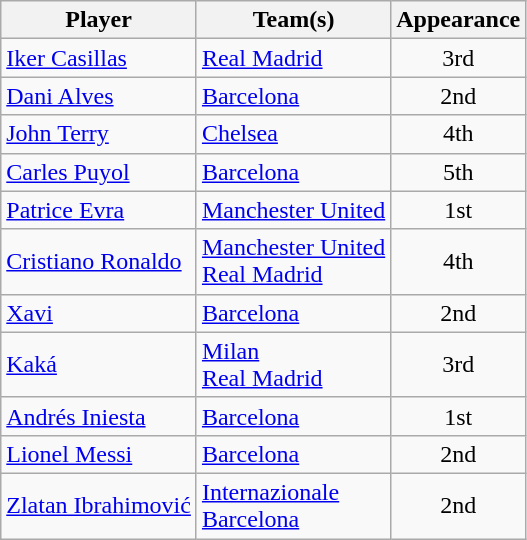<table class="wikitable">
<tr>
<th>Player</th>
<th>Team(s)</th>
<th>Appearance</th>
</tr>
<tr>
<td> <a href='#'>Iker Casillas</a></td>
<td> <a href='#'>Real Madrid</a></td>
<td style="text-align:center;">3rd</td>
</tr>
<tr>
<td> <a href='#'>Dani Alves</a></td>
<td> <a href='#'>Barcelona</a></td>
<td style="text-align:center;">2nd</td>
</tr>
<tr>
<td> <a href='#'>John Terry</a></td>
<td> <a href='#'>Chelsea</a></td>
<td style="text-align:center;">4th</td>
</tr>
<tr>
<td> <a href='#'>Carles Puyol</a></td>
<td> <a href='#'>Barcelona</a></td>
<td style="text-align:center;">5th</td>
</tr>
<tr>
<td> <a href='#'>Patrice Evra</a></td>
<td> <a href='#'>Manchester United</a></td>
<td style="text-align:center;">1st</td>
</tr>
<tr>
<td> <a href='#'>Cristiano Ronaldo</a></td>
<td> <a href='#'>Manchester United</a> <br>  <a href='#'>Real Madrid</a></td>
<td style="text-align:center;">4th</td>
</tr>
<tr>
<td> <a href='#'>Xavi</a></td>
<td> <a href='#'>Barcelona</a></td>
<td style="text-align:center;">2nd</td>
</tr>
<tr>
<td> <a href='#'>Kaká</a></td>
<td> <a href='#'>Milan</a> <br>  <a href='#'>Real Madrid</a></td>
<td style="text-align:center;">3rd</td>
</tr>
<tr>
<td> <a href='#'>Andrés Iniesta</a></td>
<td> <a href='#'>Barcelona</a></td>
<td style="text-align:center;">1st</td>
</tr>
<tr>
<td> <a href='#'>Lionel Messi</a></td>
<td> <a href='#'>Barcelona</a></td>
<td style="text-align:center;">2nd</td>
</tr>
<tr>
<td> <a href='#'>Zlatan Ibrahimović</a></td>
<td> <a href='#'>Internazionale</a> <br>  <a href='#'>Barcelona</a></td>
<td style="text-align:center;">2nd</td>
</tr>
</table>
